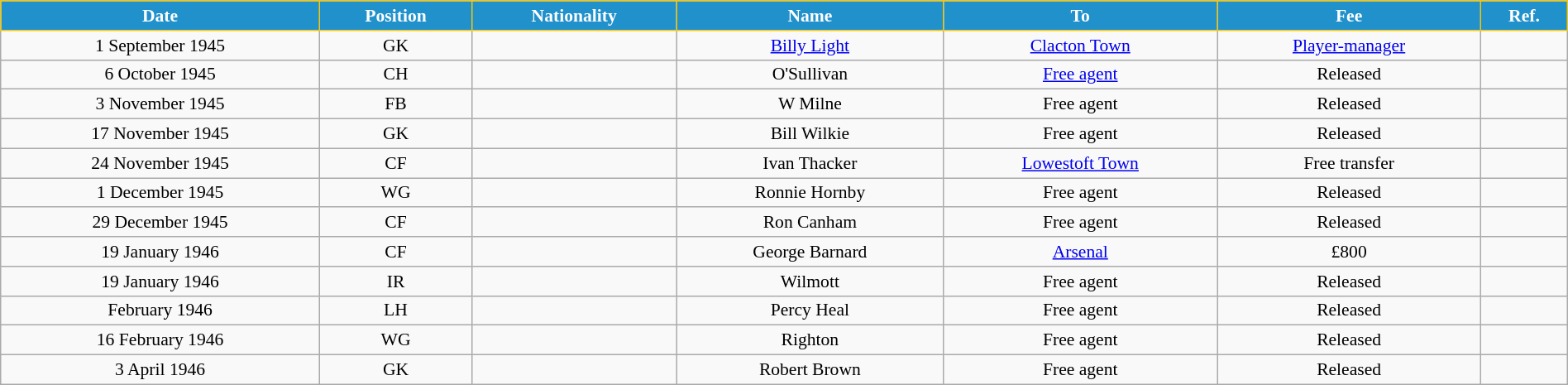<table class="wikitable" style="text-align:center; font-size:90%; width:100%;">
<tr>
<th style="background:#2191CC; color:white; border:1px solid #F7C408; text-align:center;">Date</th>
<th style="background:#2191CC; color:white; border:1px solid #F7C408; text-align:center;">Position</th>
<th style="background:#2191CC; color:white; border:1px solid #F7C408; text-align:center;">Nationality</th>
<th style="background:#2191CC; color:white; border:1px solid #F7C408; text-align:center;">Name</th>
<th style="background:#2191CC; color:white; border:1px solid #F7C408; text-align:center;">To</th>
<th style="background:#2191CC; color:white; border:1px solid #F7C408; text-align:center;">Fee</th>
<th style="background:#2191CC; color:white; border:1px solid #F7C408; text-align:center;">Ref.</th>
</tr>
<tr>
<td>1 September 1945</td>
<td>GK</td>
<td></td>
<td><a href='#'>Billy Light</a></td>
<td><a href='#'>Clacton Town</a></td>
<td><a href='#'>Player-manager</a></td>
<td></td>
</tr>
<tr>
<td>6 October 1945</td>
<td>CH</td>
<td></td>
<td>O'Sullivan</td>
<td><a href='#'>Free agent</a></td>
<td>Released</td>
<td></td>
</tr>
<tr>
<td>3 November 1945</td>
<td>FB</td>
<td></td>
<td>W Milne</td>
<td>Free agent</td>
<td>Released</td>
<td></td>
</tr>
<tr>
<td>17 November 1945</td>
<td>GK</td>
<td></td>
<td>Bill Wilkie</td>
<td>Free agent</td>
<td>Released</td>
<td></td>
</tr>
<tr>
<td>24 November 1945</td>
<td>CF</td>
<td></td>
<td>Ivan Thacker</td>
<td> <a href='#'>Lowestoft Town</a></td>
<td>Free transfer</td>
<td></td>
</tr>
<tr>
<td>1 December 1945</td>
<td>WG</td>
<td></td>
<td>Ronnie Hornby</td>
<td>Free agent</td>
<td>Released</td>
<td></td>
</tr>
<tr>
<td>29 December 1945</td>
<td>CF</td>
<td></td>
<td>Ron Canham</td>
<td>Free agent</td>
<td>Released</td>
<td></td>
</tr>
<tr>
<td>19 January 1946</td>
<td>CF</td>
<td></td>
<td>George Barnard</td>
<td> <a href='#'>Arsenal</a></td>
<td>£800</td>
<td></td>
</tr>
<tr>
<td>19 January 1946</td>
<td>IR</td>
<td></td>
<td>Wilmott</td>
<td>Free agent</td>
<td>Released</td>
<td></td>
</tr>
<tr>
<td>February 1946</td>
<td>LH</td>
<td></td>
<td>Percy Heal</td>
<td>Free agent</td>
<td>Released</td>
<td></td>
</tr>
<tr>
<td>16 February 1946</td>
<td>WG</td>
<td></td>
<td>Righton</td>
<td>Free agent</td>
<td>Released</td>
<td></td>
</tr>
<tr>
<td>3 April 1946</td>
<td>GK</td>
<td></td>
<td>Robert Brown</td>
<td>Free agent</td>
<td>Released</td>
<td></td>
</tr>
</table>
